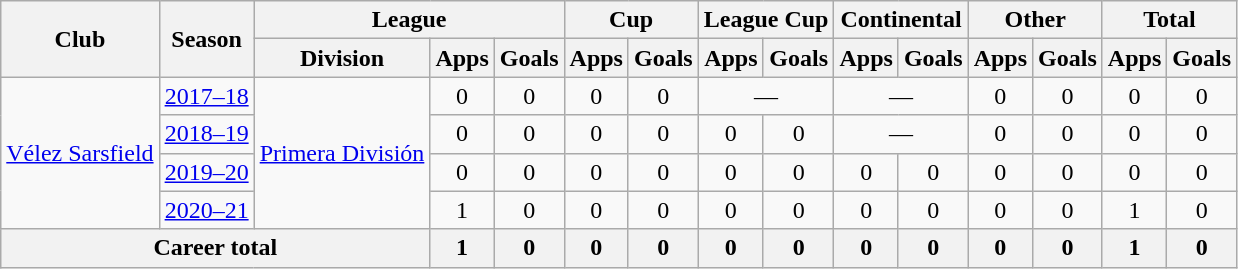<table class="wikitable" style="text-align:center">
<tr>
<th rowspan="2">Club</th>
<th rowspan="2">Season</th>
<th colspan="3">League</th>
<th colspan="2">Cup</th>
<th colspan="2">League Cup</th>
<th colspan="2">Continental</th>
<th colspan="2">Other</th>
<th colspan="2">Total</th>
</tr>
<tr>
<th>Division</th>
<th>Apps</th>
<th>Goals</th>
<th>Apps</th>
<th>Goals</th>
<th>Apps</th>
<th>Goals</th>
<th>Apps</th>
<th>Goals</th>
<th>Apps</th>
<th>Goals</th>
<th>Apps</th>
<th>Goals</th>
</tr>
<tr>
<td rowspan="4"><a href='#'>Vélez Sarsfield</a></td>
<td><a href='#'>2017–18</a></td>
<td rowspan="4"><a href='#'>Primera División</a></td>
<td>0</td>
<td>0</td>
<td>0</td>
<td>0</td>
<td colspan="2">—</td>
<td colspan="2">—</td>
<td>0</td>
<td>0</td>
<td>0</td>
<td>0</td>
</tr>
<tr>
<td><a href='#'>2018–19</a></td>
<td>0</td>
<td>0</td>
<td>0</td>
<td>0</td>
<td>0</td>
<td>0</td>
<td colspan="2">—</td>
<td>0</td>
<td>0</td>
<td>0</td>
<td>0</td>
</tr>
<tr>
<td><a href='#'>2019–20</a></td>
<td>0</td>
<td>0</td>
<td>0</td>
<td>0</td>
<td>0</td>
<td>0</td>
<td>0</td>
<td>0</td>
<td>0</td>
<td>0</td>
<td>0</td>
<td>0</td>
</tr>
<tr>
<td><a href='#'>2020–21</a></td>
<td>1</td>
<td>0</td>
<td>0</td>
<td>0</td>
<td>0</td>
<td>0</td>
<td>0</td>
<td>0</td>
<td>0</td>
<td>0</td>
<td>1</td>
<td>0</td>
</tr>
<tr>
<th colspan="3">Career total</th>
<th>1</th>
<th>0</th>
<th>0</th>
<th>0</th>
<th>0</th>
<th>0</th>
<th>0</th>
<th>0</th>
<th>0</th>
<th>0</th>
<th>1</th>
<th>0</th>
</tr>
</table>
